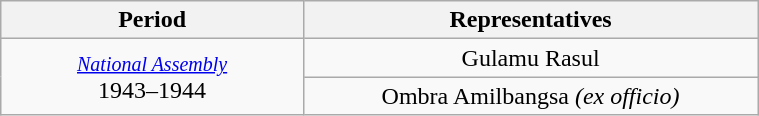<table class="wikitable" style="text-align:center; width:40%;">
<tr>
<th width="40%">Period</th>
<th>Representatives</th>
</tr>
<tr>
<td rowspan="2"><small><a href='#'><em>National Assembly</em></a></small><br>1943–1944</td>
<td>Gulamu Rasul</td>
</tr>
<tr>
<td>Ombra Amilbangsa <em>(ex officio)</em></td>
</tr>
</table>
